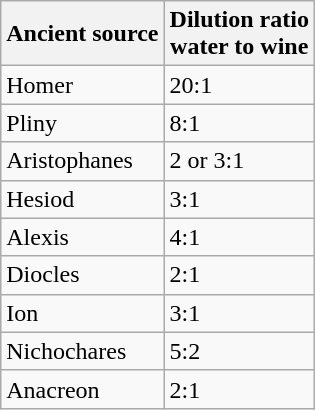<table class="wikitable">
<tr>
<th>Ancient source</th>
<th>Dilution ratio<br>water to wine</th>
</tr>
<tr>
<td>Homer</td>
<td>20:1</td>
</tr>
<tr>
<td>Pliny</td>
<td>8:1</td>
</tr>
<tr>
<td>Aristophanes</td>
<td>2 or 3:1</td>
</tr>
<tr>
<td>Hesiod</td>
<td>3:1</td>
</tr>
<tr>
<td>Alexis</td>
<td>4:1</td>
</tr>
<tr>
<td>Diocles</td>
<td>2:1</td>
</tr>
<tr>
<td>Ion</td>
<td>3:1</td>
</tr>
<tr>
<td>Nichochares</td>
<td>5:2</td>
</tr>
<tr>
<td>Anacreon</td>
<td>2:1</td>
</tr>
</table>
